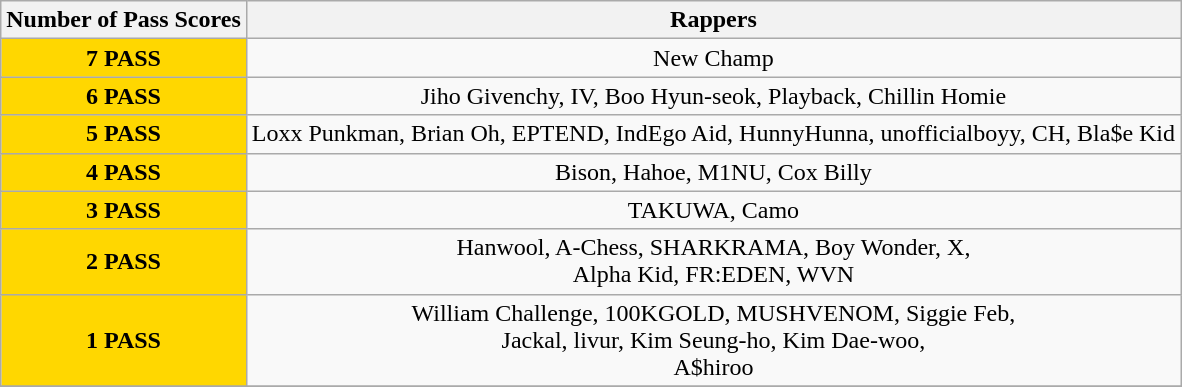<table class="wikitable" style="text-align:center">
<tr>
<th>Number of Pass Scores</th>
<th>Rappers</th>
</tr>
<tr>
<td style="background:gold"><strong>7 PASS</strong></td>
<td>New Champ</td>
</tr>
<tr>
<td style="background:gold"><strong>6 PASS</strong></td>
<td>Jiho Givenchy, IV, Boo Hyun-seok, Playback, Chillin Homie</td>
</tr>
<tr>
<td style="background:gold"><strong>5 PASS</strong></td>
<td>Loxx Punkman, Brian Oh, EPTEND, IndEgo Aid, HunnyHunna, unofficialboyy, CH, Bla$e Kid</td>
</tr>
<tr>
<td style="background:gold"><strong>4 PASS</strong></td>
<td>Bison, Hahoe, M1NU, Cox Billy</td>
</tr>
<tr>
<td style="background:gold"><strong>3 PASS</strong></td>
<td>TAKUWA, Camo</td>
</tr>
<tr>
<td style="background:gold"><strong>2 PASS</strong></td>
<td>Hanwool, A-Chess, SHARKRAMA, Boy Wonder, X, <br> Alpha Kid, FR:EDEN, WVN</td>
</tr>
<tr>
<td style="background:gold"><strong>1 PASS</strong></td>
<td>William Challenge, 100KGOLD, MUSHVENOM, Siggie Feb, <br> Jackal, livur, Kim Seung-ho, Kim Dae-woo, <br> A$hiroo</td>
</tr>
<tr>
</tr>
</table>
